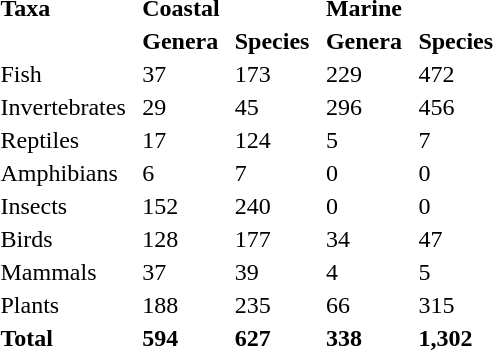<table>
<tr>
<th style="text-align: left;">Taxa</th>
<th style="text-align: left; padding-left: .5em;" colspan=2>Coastal</th>
<th style="text-align: left;padding-left: .5em;" colspan=2>Marine</th>
</tr>
<tr>
<th></th>
<th style="text-align: left; padding-left: .5em;">Genera</th>
<th style="text-align: left; padding-left: .5em;">Species</th>
<th style="text-align: left; padding-left: .5em;">Genera</th>
<th style="text-align: left; padding-left: .5em;">Species</th>
</tr>
<tr>
<td>Fish</td>
<td style="padding-left: .5em;">37</td>
<td style="padding-left: .5em;">173</td>
<td style="padding-left: .5em;">229</td>
<td style="padding-left: .5em;">472</td>
</tr>
<tr>
<td>Invertebrates</td>
<td style="padding-left: .5em;">29</td>
<td style="padding-left: .5em;">45</td>
<td style="padding-left: .5em;">296</td>
<td style="padding-left: .5em;">456</td>
</tr>
<tr>
<td>Reptiles</td>
<td style="padding-left: .5em;">17</td>
<td style="padding-left: .5em;">124</td>
<td style="padding-left: .5em;">5</td>
<td style="padding-left: .5em;">7</td>
</tr>
<tr>
<td>Amphibians</td>
<td style="padding-left: .5em;">6</td>
<td style="padding-left: .5em;">7</td>
<td style="padding-left: .5em;">0</td>
<td style="padding-left: .5em;">0</td>
</tr>
<tr>
<td>Insects</td>
<td style="padding-left: .5em;">152</td>
<td style="padding-left: .5em;">240</td>
<td style="padding-left: .5em;">0</td>
<td style="padding-left: .5em;">0</td>
</tr>
<tr>
<td>Birds</td>
<td style="padding-left: .5em;">128</td>
<td style="padding-left: .5em;">177</td>
<td style="padding-left: .5em;">34</td>
<td style="padding-left: .5em;">47</td>
</tr>
<tr>
<td>Mammals</td>
<td style="padding-left: .5em;">37</td>
<td style="padding-left: .5em;">39</td>
<td style="padding-left: .5em;">4</td>
<td style="padding-left: .5em;">5</td>
</tr>
<tr>
<td>Plants</td>
<td style="padding-left: .5em;">188</td>
<td style="padding-left: .5em;">235</td>
<td style="padding-left: .5em;">66</td>
<td style="padding-left: .5em;">315</td>
</tr>
<tr>
<th style="text-align: left;">Total</th>
<th style="text-align: left;padding-left: .5em;">594</th>
<th style="text-align: left;padding-left: .5em;">627</th>
<th style="text-align: left;padding-left: .5em;">338</th>
<th style="text-align: left;padding-left: .5em;">1,302</th>
</tr>
</table>
